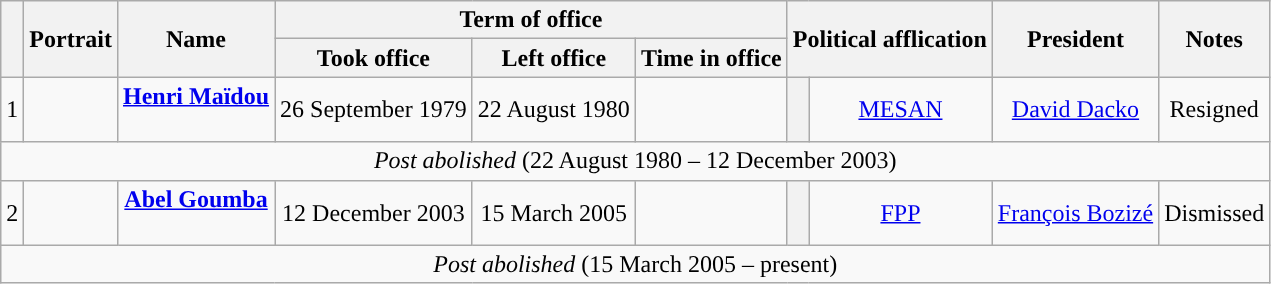<table class="wikitable" style="text-align:center">
<tr>
<th rowspan=2></th>
<th rowspan=2>Portrait</th>
<th rowspan=2>Name<br></th>
<th colspan=3>Term of office</th>
<th colspan=2 rowspan=2>Political afflication</th>
<th rowspan=2>President</th>
<th rowspan=2>Notes</th>
</tr>
<tr>
<th>Took office</th>
<th>Left office</th>
<th>Time in office</th>
</tr>
<tr>
<td>1</td>
<td></td>
<td><strong><a href='#'>Henri Maïdou</a></strong><br><br></td>
<td>26 September 1979</td>
<td>22 August 1980</td>
<td></td>
<th style="background:"></th>
<td><a href='#'>MESAN</a></td>
<td><a href='#'>David Dacko</a></td>
<td>Resigned</td>
</tr>
<tr>
<td colspan="10"><em>Post abolished</em> (22 August 1980 – 12 December 2003)</td>
</tr>
<tr>
<td>2</td>
<td></td>
<td><strong><a href='#'>Abel Goumba</a></strong><br><br></td>
<td>12 December 2003</td>
<td>15 March 2005</td>
<td></td>
<th style="background:"></th>
<td><a href='#'>FPP</a></td>
<td><a href='#'>François Bozizé</a></td>
<td>Dismissed</td>
</tr>
<tr>
<td colspan="10"><em>Post abolished</em> (15 March 2005 – present)</td>
</tr>
</table>
